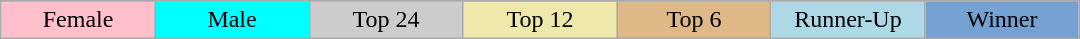<table class="wikitable" style="margin:1em auto; text-align:center;">
<tr>
</tr>
<tr>
<td style="background:pink;" width="11%">Female</td>
<td style="background:cyan;" width="11%">Male</td>
<td style="background:#CCCCCC;" width="11%">Top 24</td>
<td style="background:palegoldenrod;" width="11%">Top 12</td>
<td style="background:#DEB887" width="11%">Top 6</td>
<td style="background:lightblue" width="11%">Runner-Up</td>
<td style="background:#75A1D2" width="11%">Winner</td>
</tr>
</table>
